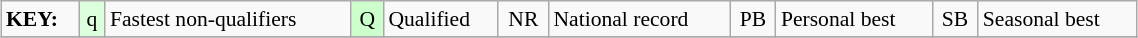<table class="wikitable" style="margin:0.5em auto; font-size:90%;position:relative;" width=60%>
<tr>
<td><strong>KEY:</strong></td>
<td bgcolor=ddffdd align=center>q</td>
<td>Fastest non-qualifiers</td>
<td bgcolor=ccffcc align=center>Q</td>
<td>Qualified</td>
<td align=center>NR</td>
<td>National record</td>
<td align=center>PB</td>
<td>Personal best</td>
<td align=center>SB</td>
<td>Seasonal best</td>
</tr>
<tr>
</tr>
</table>
